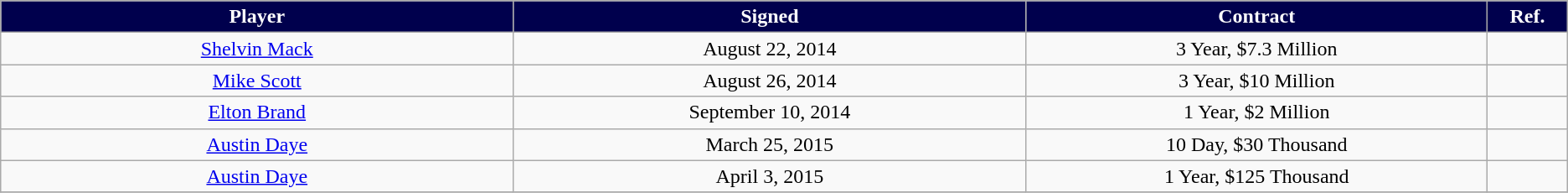<table class="wikitable sortable sortable" style="text-align: center;">
<tr>
<th style="background:#00004d; color:white" width="10%">Player</th>
<th style="background:#00004d; color:white" width="10%">Signed</th>
<th style="background:#00004d; color:white" width="9%">Contract</th>
<th style="background:#00004d; color:white" width="1%" class="unsortable">Ref.</th>
</tr>
<tr>
<td><a href='#'>Shelvin Mack</a></td>
<td>August 22, 2014</td>
<td>3 Year, $7.3 Million</td>
<td></td>
</tr>
<tr>
<td><a href='#'>Mike Scott</a></td>
<td>August 26, 2014</td>
<td>3 Year, $10 Million</td>
<td></td>
</tr>
<tr>
<td><a href='#'>Elton Brand</a></td>
<td>September 10, 2014</td>
<td>1 Year, $2 Million</td>
<td></td>
</tr>
<tr>
<td><a href='#'>Austin Daye</a></td>
<td>March 25, 2015</td>
<td>10 Day, $30 Thousand</td>
<td></td>
</tr>
<tr>
<td><a href='#'>Austin Daye</a></td>
<td>April 3, 2015</td>
<td>1 Year, $125 Thousand</td>
<td></td>
</tr>
<tr>
</tr>
</table>
